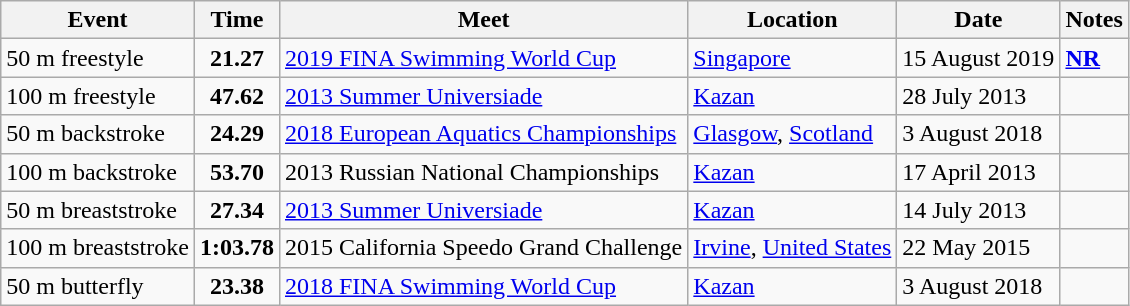<table class="wikitable">
<tr>
<th>Event</th>
<th>Time</th>
<th>Meet</th>
<th>Location</th>
<th>Date</th>
<th>Notes</th>
</tr>
<tr>
<td>50 m freestyle</td>
<td style="text-align:center;"><strong>21.27</strong></td>
<td><a href='#'>2019 FINA Swimming World Cup</a></td>
<td><a href='#'>Singapore</a></td>
<td>15 August 2019</td>
<td><strong><a href='#'>NR</a></strong></td>
</tr>
<tr>
<td>100 m freestyle</td>
<td style="text-align:center;"><strong>47.62</strong></td>
<td><a href='#'>2013 Summer Universiade</a></td>
<td><a href='#'>Kazan</a></td>
<td>28 July 2013</td>
<td></td>
</tr>
<tr>
<td>50 m backstroke</td>
<td style="text-align:center;"><strong>24.29</strong></td>
<td><a href='#'>2018 European Aquatics Championships</a></td>
<td><a href='#'>Glasgow</a>, <a href='#'>Scotland</a></td>
<td>3 August 2018</td>
<td></td>
</tr>
<tr>
<td>100 m backstroke</td>
<td style="text-align:center;"><strong>53.70</strong></td>
<td>2013 Russian National Championships</td>
<td><a href='#'>Kazan</a></td>
<td>17 April 2013</td>
<td></td>
</tr>
<tr>
<td>50 m breaststroke</td>
<td style="text-align:center;"><strong>27.34</strong></td>
<td><a href='#'>2013 Summer Universiade</a></td>
<td><a href='#'>Kazan</a></td>
<td>14 July 2013</td>
<td></td>
</tr>
<tr>
<td>100 m breaststroke</td>
<td style="text-align:center;"><strong>1:03.78</strong></td>
<td>2015 California Speedo Grand Challenge</td>
<td><a href='#'>Irvine</a>, <a href='#'>United States</a></td>
<td>22 May 2015</td>
<td></td>
</tr>
<tr>
<td>50 m butterfly</td>
<td style="text-align:center;"><strong>23.38</strong></td>
<td><a href='#'>2018 FINA Swimming World Cup</a></td>
<td><a href='#'>Kazan</a></td>
<td>3 August 2018</td>
<td></td>
</tr>
</table>
